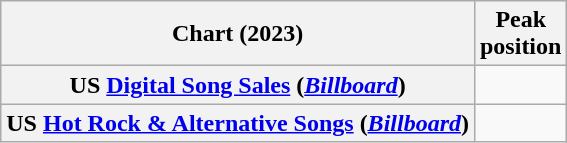<table class="wikitable sortable plainrowheaders">
<tr>
<th scope="col">Chart (2023)</th>
<th scope="col">Peak<br>position</th>
</tr>
<tr>
<th scope="row">US <a href='#'>Digital Song Sales</a> (<a href='#'><em>Billboard</em></a>)</th>
<td></td>
</tr>
<tr>
<th scope="row">US <a href='#'>Hot Rock & Alternative Songs</a> (<a href='#'><em>Billboard</em></a>)</th>
<td></td>
</tr>
</table>
